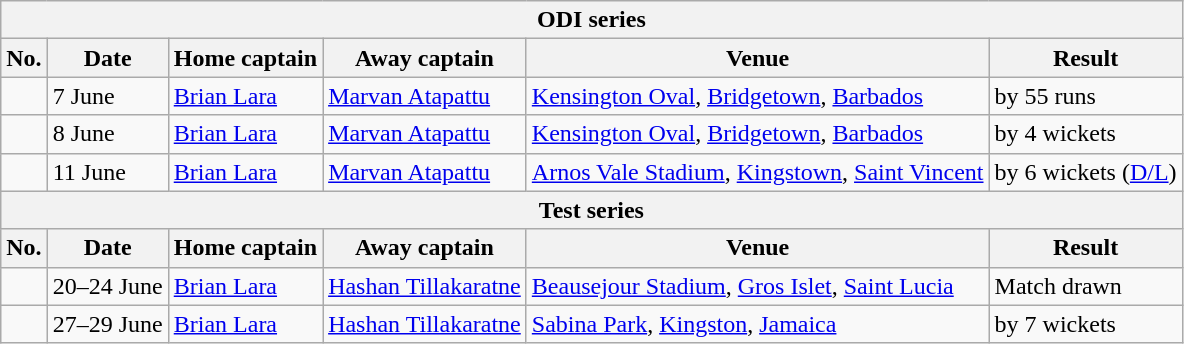<table class="wikitable">
<tr>
<th colspan="9">ODI series</th>
</tr>
<tr>
<th>No.</th>
<th>Date</th>
<th>Home captain</th>
<th>Away captain</th>
<th>Venue</th>
<th>Result</th>
</tr>
<tr>
<td></td>
<td>7 June</td>
<td><a href='#'>Brian Lara</a></td>
<td><a href='#'>Marvan Atapattu</a></td>
<td><a href='#'>Kensington Oval</a>, <a href='#'>Bridgetown</a>, <a href='#'>Barbados</a></td>
<td> by 55 runs</td>
</tr>
<tr>
<td></td>
<td>8 June</td>
<td><a href='#'>Brian Lara</a></td>
<td><a href='#'>Marvan Atapattu</a></td>
<td><a href='#'>Kensington Oval</a>, <a href='#'>Bridgetown</a>, <a href='#'>Barbados</a></td>
<td> by 4 wickets</td>
</tr>
<tr>
<td></td>
<td>11 June</td>
<td><a href='#'>Brian Lara</a></td>
<td><a href='#'>Marvan Atapattu</a></td>
<td><a href='#'>Arnos Vale Stadium</a>, <a href='#'>Kingstown</a>, <a href='#'>Saint Vincent</a></td>
<td> by 6 wickets (<a href='#'>D/L</a>)</td>
</tr>
<tr>
<th colspan="9">Test series</th>
</tr>
<tr>
<th>No.</th>
<th>Date</th>
<th>Home captain</th>
<th>Away captain</th>
<th>Venue</th>
<th>Result</th>
</tr>
<tr>
<td></td>
<td>20–24 June</td>
<td><a href='#'>Brian Lara</a></td>
<td><a href='#'>Hashan Tillakaratne</a></td>
<td><a href='#'>Beausejour Stadium</a>, <a href='#'>Gros Islet</a>, <a href='#'>Saint Lucia</a></td>
<td>Match drawn</td>
</tr>
<tr>
<td></td>
<td>27–29 June</td>
<td><a href='#'>Brian Lara</a></td>
<td><a href='#'>Hashan Tillakaratne</a></td>
<td><a href='#'>Sabina Park</a>, <a href='#'>Kingston</a>, <a href='#'>Jamaica</a></td>
<td> by 7 wickets</td>
</tr>
</table>
